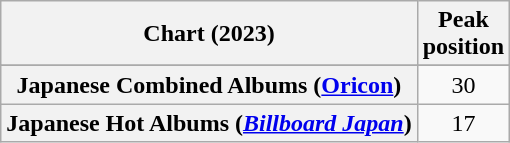<table class="wikitable sortable plainrowheaders" style="text-align:center">
<tr>
<th scope="col">Chart (2023)</th>
<th scope="col">Peak<br>position</th>
</tr>
<tr>
</tr>
<tr>
<th scope="row">Japanese Combined Albums (<a href='#'>Oricon</a>)</th>
<td>30</td>
</tr>
<tr>
<th scope="row">Japanese Hot Albums (<em><a href='#'>Billboard Japan</a></em>)</th>
<td>17</td>
</tr>
</table>
